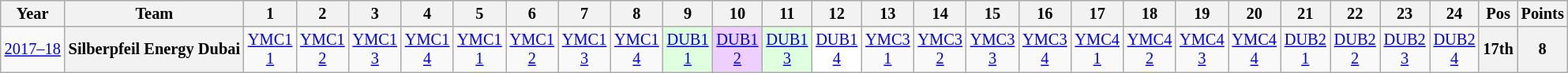<table class="wikitable" style="text-align:center; font-size:85%">
<tr>
<th>Year</th>
<th>Team</th>
<th>1</th>
<th>2</th>
<th>3</th>
<th>4</th>
<th>5</th>
<th>6</th>
<th>7</th>
<th>8</th>
<th>9</th>
<th>10</th>
<th>11</th>
<th>12</th>
<th>13</th>
<th>14</th>
<th>15</th>
<th>16</th>
<th>17</th>
<th>18</th>
<th>19</th>
<th>20</th>
<th>21</th>
<th>22</th>
<th>23</th>
<th>24</th>
<th>Pos</th>
<th>Points</th>
</tr>
<tr>
<td nowrap><a href='#'>2017–18</a></td>
<th nowrap>Silberpfeil Energy Dubai</th>
<td><a href='#'>YMC1<br>1</a></td>
<td><a href='#'>YMC1<br>2</a></td>
<td><a href='#'>YMC1<br>3</a></td>
<td><a href='#'>YMC1<br>4</a></td>
<td><a href='#'>YMC1<br>1</a></td>
<td><a href='#'>YMC1<br>2</a></td>
<td><a href='#'>YMC1<br>3</a></td>
<td><a href='#'>YMC1<br>4</a></td>
<td style="background:#dfffdf"><a href='#'>DUB1<br>1</a><br></td>
<td style="background:#efcfff"><a href='#'>DUB1<br>2</a><br></td>
<td style="background:#dfffdf"><a href='#'>DUB1<br>3</a><br></td>
<td style="background:#ffffff"><a href='#'>DUB1<br>4</a><br></td>
<td><a href='#'>YMC3<br>1</a></td>
<td><a href='#'>YMC3<br>2</a></td>
<td><a href='#'>YMC3<br>3</a></td>
<td><a href='#'>YMC3<br>4</a></td>
<td><a href='#'>YMC4<br>1</a></td>
<td><a href='#'>YMC4<br>2</a></td>
<td><a href='#'>YMC4<br>3</a></td>
<td><a href='#'>YMC4<br>4</a></td>
<td><a href='#'>DUB2<br>1</a></td>
<td><a href='#'>DUB2<br>2</a></td>
<td><a href='#'>DUB2<br>3</a></td>
<td><a href='#'>DUB2<br>4</a></td>
<th>17th</th>
<th>8</th>
</tr>
</table>
